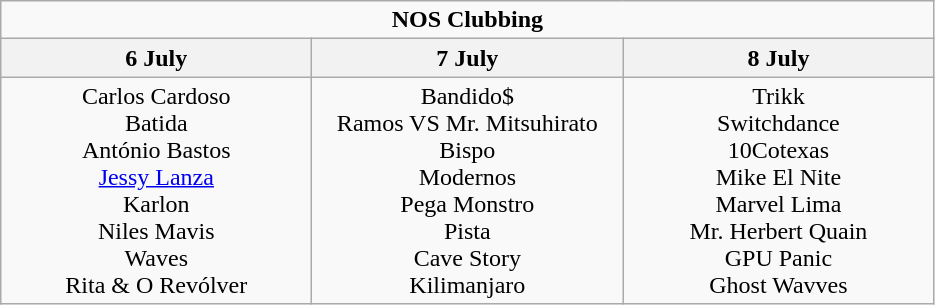<table class="wikitable">
<tr>
<td colspan="3" align="center"><strong>NOS Clubbing</strong></td>
</tr>
<tr>
<th>6 July</th>
<th>7 July</th>
<th>8 July</th>
</tr>
<tr>
<td width="200" align="center" valign="top">Carlos Cardoso<br>Batida<br>António Bastos<br><a href='#'>Jessy Lanza</a><br>Karlon<br>Niles Mavis<br>Waves<br>Rita & O Revólver</td>
<td width="200" align="center" valign="top">Bandido$<br>Ramos VS Mr. Mitsuhirato<br>Bispo<br>Modernos<br>Pega Monstro<br>Pista<br>Cave Story<br>Kilimanjaro</td>
<td width="200" align="center" valign="top">Trikk<br>Switchdance<br>10Cotexas<br>Mike El Nite<br>Marvel Lima<br>Mr. Herbert Quain<br>GPU Panic<br>Ghost Wavves</td>
</tr>
</table>
